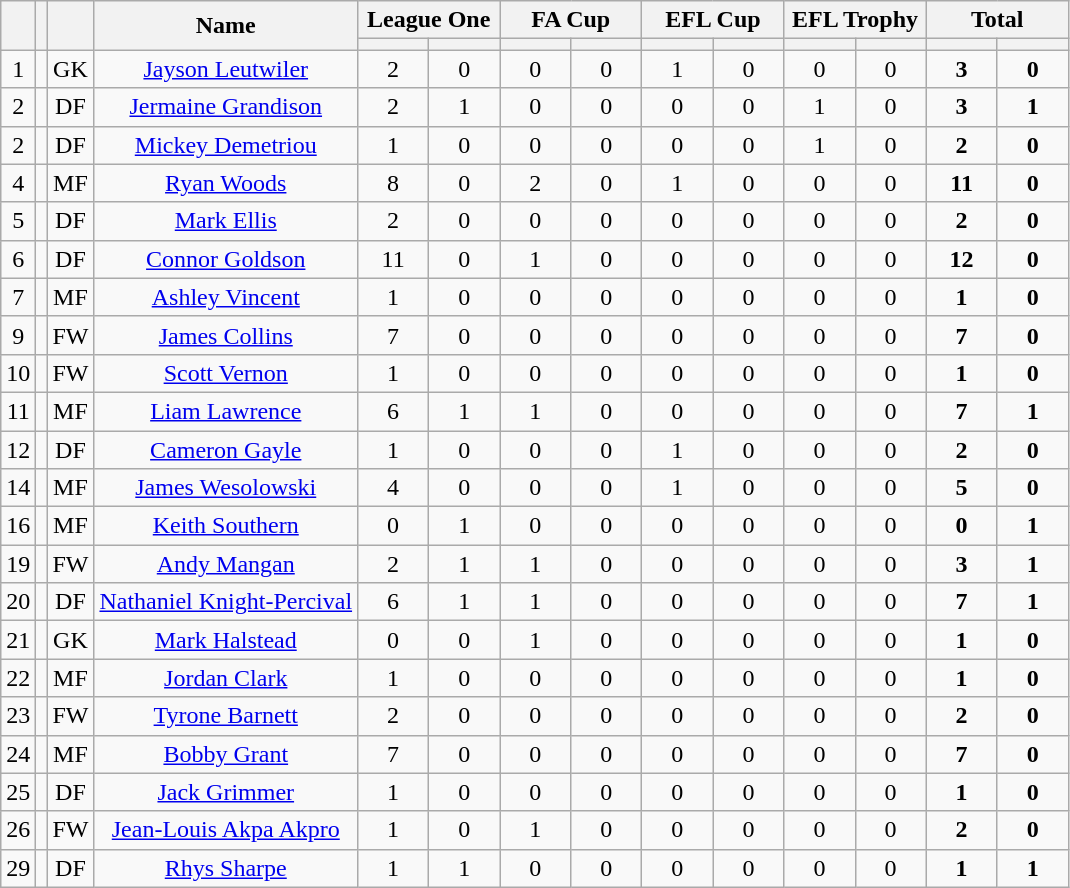<table class="wikitable sortable" style="text-align: center;">
<tr>
<th rowspan="2"></th>
<th rowspan="2"></th>
<th rowspan="2"></th>
<th rowspan="2">Name</th>
<th colspan="2">League One</th>
<th colspan="2">FA Cup</th>
<th colspan="2">EFL Cup</th>
<th colspan="2">EFL Trophy</th>
<th colspan="2">Total</th>
</tr>
<tr>
<th style="width:40px;"></th>
<th style="width:40px;"></th>
<th style="width:40px;"></th>
<th style="width:40px;"></th>
<th style="width:40px;"></th>
<th style="width:40px;"></th>
<th style="width:40px;"></th>
<th style="width:40px;"></th>
<th style="width:40px;"></th>
<th style="width:40px;"></th>
</tr>
<tr>
<td>1</td>
<td></td>
<td>GK</td>
<td><a href='#'>Jayson Leutwiler</a></td>
<td>2</td>
<td>0</td>
<td>0</td>
<td>0</td>
<td>1</td>
<td>0</td>
<td>0</td>
<td>0</td>
<td><strong>3</strong></td>
<td><strong>0</strong></td>
</tr>
<tr>
<td>2</td>
<td></td>
<td>DF</td>
<td><a href='#'>Jermaine Grandison</a></td>
<td>2</td>
<td>1</td>
<td>0</td>
<td>0</td>
<td>0</td>
<td>0</td>
<td>1</td>
<td>0</td>
<td><strong>3</strong></td>
<td><strong>1</strong></td>
</tr>
<tr>
<td>2</td>
<td></td>
<td>DF</td>
<td><a href='#'>Mickey Demetriou</a></td>
<td>1</td>
<td>0</td>
<td>0</td>
<td>0</td>
<td>0</td>
<td>0</td>
<td>1</td>
<td>0</td>
<td><strong>2</strong></td>
<td><strong>0</strong></td>
</tr>
<tr>
<td>4</td>
<td></td>
<td>MF</td>
<td><a href='#'>Ryan Woods</a></td>
<td>8</td>
<td>0</td>
<td>2</td>
<td>0</td>
<td>1</td>
<td>0</td>
<td>0</td>
<td>0</td>
<td><strong>11</strong></td>
<td><strong>0</strong></td>
</tr>
<tr>
<td>5</td>
<td></td>
<td>DF</td>
<td><a href='#'>Mark Ellis</a></td>
<td>2</td>
<td>0</td>
<td>0</td>
<td>0</td>
<td>0</td>
<td>0</td>
<td>0</td>
<td>0</td>
<td><strong>2</strong></td>
<td><strong>0</strong></td>
</tr>
<tr>
<td>6</td>
<td></td>
<td>DF</td>
<td><a href='#'>Connor Goldson</a></td>
<td>11</td>
<td>0</td>
<td>1</td>
<td>0</td>
<td>0</td>
<td>0</td>
<td>0</td>
<td>0</td>
<td><strong>12</strong></td>
<td><strong>0</strong></td>
</tr>
<tr>
<td>7</td>
<td></td>
<td>MF</td>
<td><a href='#'>Ashley Vincent</a></td>
<td>1</td>
<td>0</td>
<td>0</td>
<td>0</td>
<td>0</td>
<td>0</td>
<td>0</td>
<td>0</td>
<td><strong>1</strong></td>
<td><strong>0</strong></td>
</tr>
<tr>
<td>9</td>
<td></td>
<td>FW</td>
<td><a href='#'>James Collins</a></td>
<td>7</td>
<td>0</td>
<td>0</td>
<td>0</td>
<td>0</td>
<td>0</td>
<td>0</td>
<td>0</td>
<td><strong>7</strong></td>
<td><strong>0</strong></td>
</tr>
<tr>
<td>10</td>
<td></td>
<td>FW</td>
<td><a href='#'>Scott Vernon</a></td>
<td>1</td>
<td>0</td>
<td>0</td>
<td>0</td>
<td>0</td>
<td>0</td>
<td>0</td>
<td>0</td>
<td><strong>1</strong></td>
<td><strong>0</strong></td>
</tr>
<tr>
<td>11</td>
<td></td>
<td>MF</td>
<td><a href='#'>Liam Lawrence</a></td>
<td>6</td>
<td>1</td>
<td>1</td>
<td>0</td>
<td>0</td>
<td>0</td>
<td>0</td>
<td>0</td>
<td><strong>7</strong></td>
<td><strong>1</strong></td>
</tr>
<tr>
<td>12</td>
<td></td>
<td>DF</td>
<td><a href='#'>Cameron Gayle</a></td>
<td>1</td>
<td>0</td>
<td>0</td>
<td>0</td>
<td>1</td>
<td>0</td>
<td>0</td>
<td>0</td>
<td><strong>2</strong></td>
<td><strong>0</strong></td>
</tr>
<tr>
<td>14</td>
<td></td>
<td>MF</td>
<td><a href='#'>James Wesolowski</a></td>
<td>4</td>
<td>0</td>
<td>0</td>
<td>0</td>
<td>1</td>
<td>0</td>
<td>0</td>
<td>0</td>
<td><strong>5</strong></td>
<td><strong>0</strong></td>
</tr>
<tr>
<td>16</td>
<td></td>
<td>MF</td>
<td><a href='#'>Keith Southern</a></td>
<td>0</td>
<td>1</td>
<td>0</td>
<td>0</td>
<td>0</td>
<td>0</td>
<td>0</td>
<td>0</td>
<td><strong>0</strong></td>
<td><strong>1</strong></td>
</tr>
<tr>
<td>19</td>
<td></td>
<td>FW</td>
<td><a href='#'>Andy Mangan</a></td>
<td>2</td>
<td>1</td>
<td>1</td>
<td>0</td>
<td>0</td>
<td>0</td>
<td>0</td>
<td>0</td>
<td><strong>3</strong></td>
<td><strong>1</strong></td>
</tr>
<tr>
<td>20</td>
<td></td>
<td>DF</td>
<td><a href='#'>Nathaniel Knight-Percival</a></td>
<td>6</td>
<td>1</td>
<td>1</td>
<td>0</td>
<td>0</td>
<td>0</td>
<td>0</td>
<td>0</td>
<td><strong>7</strong></td>
<td><strong>1</strong></td>
</tr>
<tr>
<td>21</td>
<td></td>
<td>GK</td>
<td><a href='#'>Mark Halstead</a></td>
<td>0</td>
<td>0</td>
<td>1</td>
<td>0</td>
<td>0</td>
<td>0</td>
<td>0</td>
<td>0</td>
<td><strong>1</strong></td>
<td><strong>0</strong></td>
</tr>
<tr>
<td>22</td>
<td></td>
<td>MF</td>
<td><a href='#'>Jordan Clark</a></td>
<td>1</td>
<td>0</td>
<td>0</td>
<td>0</td>
<td>0</td>
<td>0</td>
<td>0</td>
<td>0</td>
<td><strong>1</strong></td>
<td><strong>0</strong></td>
</tr>
<tr>
<td>23</td>
<td></td>
<td>FW</td>
<td><a href='#'>Tyrone Barnett</a></td>
<td>2</td>
<td>0</td>
<td>0</td>
<td>0</td>
<td>0</td>
<td>0</td>
<td>0</td>
<td>0</td>
<td><strong>2</strong></td>
<td><strong>0</strong></td>
</tr>
<tr>
<td>24</td>
<td></td>
<td>MF</td>
<td><a href='#'>Bobby Grant</a></td>
<td>7</td>
<td>0</td>
<td>0</td>
<td>0</td>
<td>0</td>
<td>0</td>
<td>0</td>
<td>0</td>
<td><strong>7</strong></td>
<td><strong>0</strong></td>
</tr>
<tr>
<td>25</td>
<td></td>
<td>DF</td>
<td><a href='#'>Jack Grimmer</a></td>
<td>1</td>
<td>0</td>
<td>0</td>
<td>0</td>
<td>0</td>
<td>0</td>
<td>0</td>
<td>0</td>
<td><strong>1</strong></td>
<td><strong>0</strong></td>
</tr>
<tr>
<td>26</td>
<td></td>
<td>FW</td>
<td><a href='#'>Jean-Louis Akpa Akpro</a></td>
<td>1</td>
<td>0</td>
<td>1</td>
<td>0</td>
<td>0</td>
<td>0</td>
<td>0</td>
<td>0</td>
<td><strong>2</strong></td>
<td><strong>0</strong></td>
</tr>
<tr>
<td>29</td>
<td></td>
<td>DF</td>
<td><a href='#'>Rhys Sharpe</a></td>
<td>1</td>
<td>1</td>
<td>0</td>
<td>0</td>
<td>0</td>
<td>0</td>
<td>0</td>
<td>0</td>
<td><strong>1</strong></td>
<td><strong>1</strong></td>
</tr>
</table>
